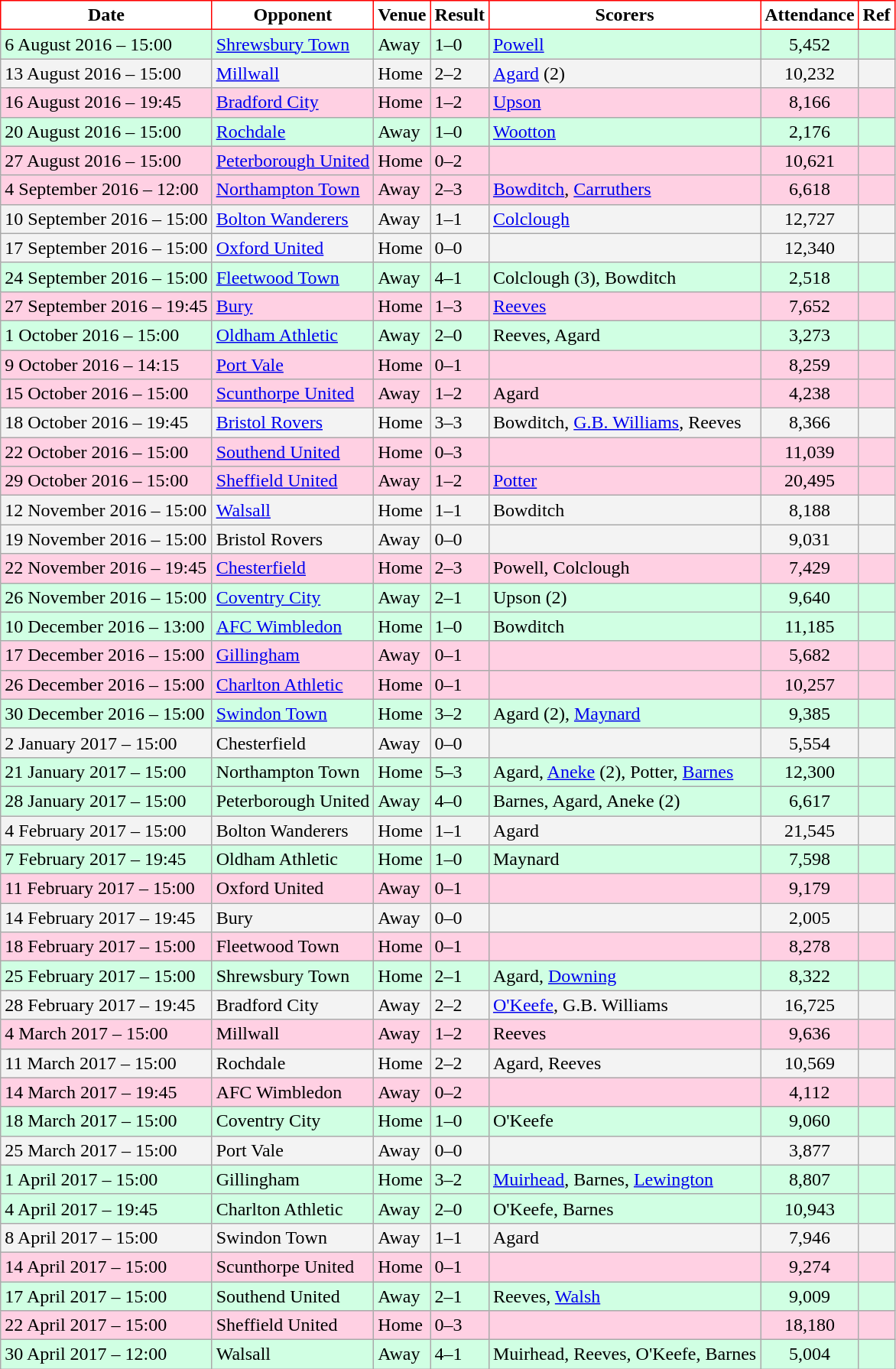<table class="wikitable">
<tr>
<th style="background:#FFFFFF; color:black; border:1px solid red;">Date</th>
<th style="background:#FFFFFF; color:black; border:1px solid red;">Opponent</th>
<th style="background:#FFFFFF; color:black; border:1px solid red;">Venue</th>
<th style="background:#FFFFFF; color:black; border:1px solid red;">Result</th>
<th style="background:#FFFFFF; color:black; border:1px solid red;">Scorers</th>
<th style="background:#FFFFFF; color:black; border:1px solid red;">Attendance</th>
<th style="background:#FFFFFF; color:black; border:1px solid red;">Ref</th>
</tr>
<tr bgcolor = "#d0ffe3">
<td>6 August 2016 – 15:00</td>
<td><a href='#'>Shrewsbury Town</a></td>
<td>Away</td>
<td>1–0</td>
<td><a href='#'>Powell</a></td>
<td align="center">5,452</td>
<td></td>
</tr>
<tr bgcolor = "#f3f3f3">
<td>13 August 2016 – 15:00</td>
<td><a href='#'>Millwall</a></td>
<td>Home</td>
<td>2–2</td>
<td><a href='#'>Agard</a> (2)</td>
<td align="center">10,232</td>
<td></td>
</tr>
<tr bgcolor = "#ffd0e3">
<td>16 August 2016 – 19:45</td>
<td><a href='#'>Bradford City</a></td>
<td>Home</td>
<td>1–2</td>
<td><a href='#'>Upson</a></td>
<td align="center">8,166</td>
<td></td>
</tr>
<tr bgcolor = "#d0ffe3">
<td>20 August 2016 – 15:00</td>
<td><a href='#'>Rochdale</a></td>
<td>Away</td>
<td>1–0</td>
<td><a href='#'>Wootton</a></td>
<td align="center">2,176</td>
<td></td>
</tr>
<tr bgcolor = "#ffd0e3">
<td>27 August 2016 – 15:00</td>
<td><a href='#'>Peterborough United</a></td>
<td>Home</td>
<td>0–2</td>
<td> </td>
<td align="center">10,621</td>
<td></td>
</tr>
<tr bgcolor = "#ffd0e3">
<td>4 September 2016 – 12:00</td>
<td><a href='#'>Northampton Town</a></td>
<td>Away</td>
<td>2–3</td>
<td><a href='#'>Bowditch</a>, <a href='#'>Carruthers</a></td>
<td align="center">6,618</td>
<td></td>
</tr>
<tr bgcolor = "#f3f3f3">
<td>10 September 2016 – 15:00</td>
<td><a href='#'>Bolton Wanderers</a></td>
<td>Away</td>
<td>1–1</td>
<td><a href='#'>Colclough</a></td>
<td align="center">12,727</td>
<td></td>
</tr>
<tr bgcolor = "#f3f3f3">
<td>17 September 2016 – 15:00</td>
<td><a href='#'>Oxford United</a></td>
<td>Home</td>
<td>0–0</td>
<td> </td>
<td align="center">12,340</td>
<td></td>
</tr>
<tr bgcolor = "#d0ffe3">
<td>24 September 2016 – 15:00</td>
<td><a href='#'>Fleetwood Town</a></td>
<td>Away</td>
<td>4–1</td>
<td>Colclough (3), Bowditch</td>
<td align="center">2,518</td>
<td></td>
</tr>
<tr bgcolor = "#ffd0e3">
<td>27 September 2016 – 19:45</td>
<td><a href='#'>Bury</a></td>
<td>Home</td>
<td>1–3</td>
<td><a href='#'>Reeves</a></td>
<td align="center">7,652</td>
<td></td>
</tr>
<tr bgcolor = "#d0ffe3">
<td>1 October 2016 – 15:00</td>
<td><a href='#'>Oldham Athletic</a></td>
<td>Away</td>
<td>2–0</td>
<td>Reeves, Agard</td>
<td align="center">3,273</td>
<td></td>
</tr>
<tr bgcolor = "#ffd0e3">
<td>9 October 2016 – 14:15</td>
<td><a href='#'>Port Vale</a></td>
<td>Home</td>
<td>0–1</td>
<td> </td>
<td align="center">8,259</td>
<td></td>
</tr>
<tr bgcolor = "#ffd0e3">
<td>15 October 2016 – 15:00</td>
<td><a href='#'>Scunthorpe United</a></td>
<td>Away</td>
<td>1–2</td>
<td>Agard</td>
<td align="center">4,238</td>
<td></td>
</tr>
<tr bgcolor = "#f3f3f3">
<td>18 October 2016 – 19:45</td>
<td><a href='#'>Bristol Rovers</a></td>
<td>Home</td>
<td>3–3</td>
<td>Bowditch, <a href='#'>G.B. Williams</a>, Reeves</td>
<td align="center">8,366</td>
<td></td>
</tr>
<tr bgcolor = "#ffd0e3">
<td>22 October 2016 – 15:00</td>
<td><a href='#'>Southend United</a></td>
<td>Home</td>
<td>0–3</td>
<td> </td>
<td align="center">11,039</td>
<td></td>
</tr>
<tr bgcolor = "#ffd0e3">
<td>29 October 2016 – 15:00</td>
<td><a href='#'>Sheffield United</a></td>
<td>Away</td>
<td>1–2</td>
<td><a href='#'>Potter</a></td>
<td align="center">20,495</td>
<td></td>
</tr>
<tr bgcolor = "#f3f3f3">
<td>12 November 2016 – 15:00</td>
<td><a href='#'>Walsall</a></td>
<td>Home</td>
<td>1–1</td>
<td>Bowditch</td>
<td align="center">8,188</td>
<td></td>
</tr>
<tr bgcolor = "#f3f3f3">
<td>19 November 2016 – 15:00</td>
<td>Bristol Rovers</td>
<td>Away</td>
<td>0–0</td>
<td> </td>
<td align="center">9,031</td>
<td></td>
</tr>
<tr bgcolor = "#ffd0e3">
<td>22 November 2016 – 19:45</td>
<td><a href='#'>Chesterfield</a></td>
<td>Home</td>
<td>2–3</td>
<td>Powell, Colclough</td>
<td align="center">7,429</td>
<td></td>
</tr>
<tr bgcolor = "#d0ffe3">
<td>26 November 2016 – 15:00</td>
<td><a href='#'>Coventry City</a></td>
<td>Away</td>
<td>2–1</td>
<td>Upson (2)</td>
<td align="center">9,640</td>
<td></td>
</tr>
<tr bgcolor = "#d0ffe3">
<td>10 December 2016 – 13:00</td>
<td><a href='#'>AFC Wimbledon</a></td>
<td>Home</td>
<td>1–0</td>
<td>Bowditch</td>
<td align="center">11,185</td>
<td></td>
</tr>
<tr bgcolor = "#ffd0e3">
<td>17 December 2016 – 15:00</td>
<td><a href='#'>Gillingham</a></td>
<td>Away</td>
<td>0–1</td>
<td> </td>
<td align="center">5,682</td>
<td></td>
</tr>
<tr bgcolor = "#ffd0e3">
<td>26 December 2016 – 15:00</td>
<td><a href='#'>Charlton Athletic</a></td>
<td>Home</td>
<td>0–1</td>
<td> </td>
<td align="center">10,257</td>
<td></td>
</tr>
<tr bgcolor = "#d0ffe3">
<td>30 December 2016 – 15:00</td>
<td><a href='#'>Swindon Town</a></td>
<td>Home</td>
<td>3–2</td>
<td>Agard (2), <a href='#'>Maynard</a></td>
<td align="center">9,385</td>
<td></td>
</tr>
<tr bgcolor = "#f3f3f3">
<td>2 January 2017 – 15:00</td>
<td>Chesterfield</td>
<td>Away</td>
<td>0–0</td>
<td> </td>
<td align="center">5,554</td>
<td></td>
</tr>
<tr bgcolor = "#d0ffe3">
<td>21 January 2017 – 15:00</td>
<td>Northampton Town</td>
<td>Home</td>
<td>5–3</td>
<td>Agard, <a href='#'>Aneke</a> (2), Potter, <a href='#'>Barnes</a></td>
<td align="center">12,300</td>
<td></td>
</tr>
<tr bgcolor = "#d0ffe3">
<td>28 January 2017 – 15:00</td>
<td>Peterborough United</td>
<td>Away</td>
<td>4–0</td>
<td>Barnes, Agard, Aneke (2)</td>
<td align="center">6,617</td>
<td></td>
</tr>
<tr bgcolor = "#f3f3f3">
<td>4 February 2017 – 15:00</td>
<td>Bolton Wanderers</td>
<td>Home</td>
<td>1–1</td>
<td>Agard</td>
<td align="center">21,545</td>
<td></td>
</tr>
<tr bgcolor = "#d0ffe3">
<td>7 February 2017 – 19:45</td>
<td>Oldham Athletic</td>
<td>Home</td>
<td>1–0</td>
<td>Maynard</td>
<td align="center">7,598</td>
<td></td>
</tr>
<tr bgcolor = "#ffd0e3">
<td>11 February 2017 – 15:00</td>
<td>Oxford United</td>
<td>Away</td>
<td>0–1</td>
<td> </td>
<td align="center">9,179</td>
<td></td>
</tr>
<tr bgcolor = "#f3f3f3">
<td>14 February 2017 – 19:45</td>
<td>Bury</td>
<td>Away</td>
<td>0–0</td>
<td> </td>
<td align="center">2,005</td>
<td></td>
</tr>
<tr bgcolor = "#ffd0e3">
<td>18 February 2017 – 15:00</td>
<td>Fleetwood Town</td>
<td>Home</td>
<td>0–1</td>
<td> </td>
<td align="center">8,278</td>
<td></td>
</tr>
<tr bgcolor = "#d0ffe3">
<td>25 February 2017 – 15:00</td>
<td>Shrewsbury Town</td>
<td>Home</td>
<td>2–1</td>
<td>Agard, <a href='#'>Downing</a></td>
<td align="center">8,322</td>
<td></td>
</tr>
<tr bgcolor = "#f3f3f3">
<td>28 February 2017 – 19:45</td>
<td>Bradford City</td>
<td>Away</td>
<td>2–2</td>
<td><a href='#'>O'Keefe</a>, G.B. Williams</td>
<td align="center">16,725</td>
<td></td>
</tr>
<tr bgcolor = "#ffd0e3">
<td>4 March 2017 – 15:00</td>
<td>Millwall</td>
<td>Away</td>
<td>1–2</td>
<td>Reeves</td>
<td align="center">9,636</td>
<td></td>
</tr>
<tr bgcolor = "#f3f3f3">
<td>11 March 2017 – 15:00</td>
<td>Rochdale</td>
<td>Home</td>
<td>2–2</td>
<td>Agard, Reeves</td>
<td align="center">10,569</td>
<td></td>
</tr>
<tr bgcolor = "#ffd0e3">
<td>14 March 2017 – 19:45</td>
<td>AFC Wimbledon</td>
<td>Away</td>
<td>0–2</td>
<td> </td>
<td align="center">4,112</td>
<td></td>
</tr>
<tr bgcolor = "#d0ffe3">
<td>18 March 2017 – 15:00</td>
<td>Coventry City</td>
<td>Home</td>
<td>1–0</td>
<td>O'Keefe</td>
<td align="center">9,060</td>
<td></td>
</tr>
<tr bgcolor = "#f3f3f3">
<td>25 March 2017 – 15:00</td>
<td>Port Vale</td>
<td>Away</td>
<td>0–0</td>
<td> </td>
<td align="center">3,877</td>
<td></td>
</tr>
<tr bgcolor = "#d0ffe3">
<td>1 April 2017 – 15:00</td>
<td>Gillingham</td>
<td>Home</td>
<td>3–2</td>
<td><a href='#'>Muirhead</a>, Barnes, <a href='#'>Lewington</a></td>
<td align="center">8,807</td>
<td></td>
</tr>
<tr bgcolor = "#d0ffe3">
<td>4 April 2017 – 19:45</td>
<td>Charlton Athletic</td>
<td>Away</td>
<td>2–0</td>
<td>O'Keefe, Barnes</td>
<td align="center">10,943</td>
<td></td>
</tr>
<tr bgcolor = "#f3f3f3">
<td>8 April 2017 – 15:00</td>
<td>Swindon Town</td>
<td>Away</td>
<td>1–1</td>
<td>Agard</td>
<td align="center">7,946</td>
<td></td>
</tr>
<tr bgcolor = "#ffd0e3">
<td>14 April 2017 – 15:00</td>
<td>Scunthorpe United</td>
<td>Home</td>
<td>0–1</td>
<td> </td>
<td align="center">9,274</td>
<td></td>
</tr>
<tr bgcolor = "#d0ffe3">
<td>17 April 2017 – 15:00</td>
<td>Southend United</td>
<td>Away</td>
<td>2–1</td>
<td>Reeves, <a href='#'>Walsh</a></td>
<td align="center">9,009</td>
<td></td>
</tr>
<tr bgcolor = "#ffd0e3">
<td>22 April 2017 – 15:00</td>
<td>Sheffield United</td>
<td>Home</td>
<td>0–3</td>
<td> </td>
<td align="center">18,180</td>
<td></td>
</tr>
<tr bgcolor = "#d0ffe3">
<td>30 April 2017 – 12:00</td>
<td>Walsall</td>
<td>Away</td>
<td>4–1</td>
<td>Muirhead, Reeves, O'Keefe, Barnes</td>
<td align="center">5,004</td>
<td></td>
</tr>
</table>
